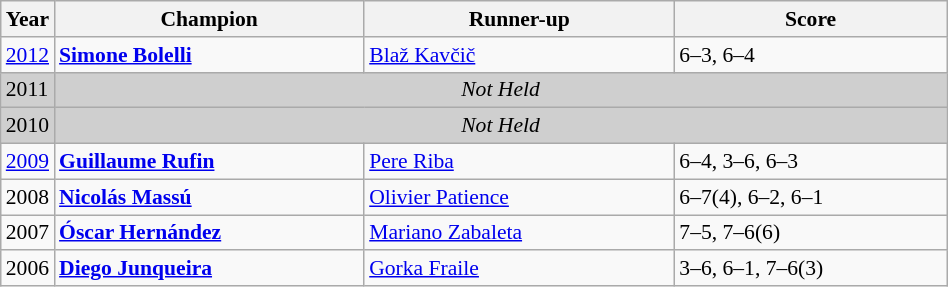<table class="wikitable" style="font-size:90%">
<tr>
<th>Year</th>
<th width="200">Champion</th>
<th width="200">Runner-up</th>
<th width="175">Score</th>
</tr>
<tr>
<td><a href='#'>2012</a></td>
<td> <strong><a href='#'>Simone Bolelli</a></strong></td>
<td> <a href='#'>Blaž Kavčič</a></td>
<td>6–3, 6–4</td>
</tr>
<tr>
<td style="background:#cfcfcf">2011</td>
<td colspan=3 align=center style="background:#cfcfcf"><em>Not Held</em></td>
</tr>
<tr>
<td style="background:#cfcfcf">2010</td>
<td colspan=3 align=center style="background:#cfcfcf"><em>Not Held</em></td>
</tr>
<tr>
<td><a href='#'>2009</a></td>
<td> <strong><a href='#'>Guillaume Rufin</a></strong></td>
<td> <a href='#'>Pere Riba</a></td>
<td>6–4, 3–6, 6–3</td>
</tr>
<tr>
<td>2008</td>
<td> <strong><a href='#'>Nicolás Massú</a></strong></td>
<td> <a href='#'>Olivier Patience</a></td>
<td>6–7(4), 6–2, 6–1</td>
</tr>
<tr>
<td>2007</td>
<td> <strong><a href='#'>Óscar Hernández</a></strong></td>
<td> <a href='#'>Mariano Zabaleta</a></td>
<td>7–5, 7–6(6)</td>
</tr>
<tr>
<td>2006</td>
<td> <strong><a href='#'>Diego Junqueira</a></strong></td>
<td> <a href='#'>Gorka Fraile</a></td>
<td>3–6, 6–1, 7–6(3)</td>
</tr>
</table>
